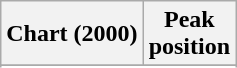<table class="wikitable sortable">
<tr>
<th>Chart (2000)</th>
<th>Peak<br>position</th>
</tr>
<tr>
</tr>
<tr>
</tr>
</table>
